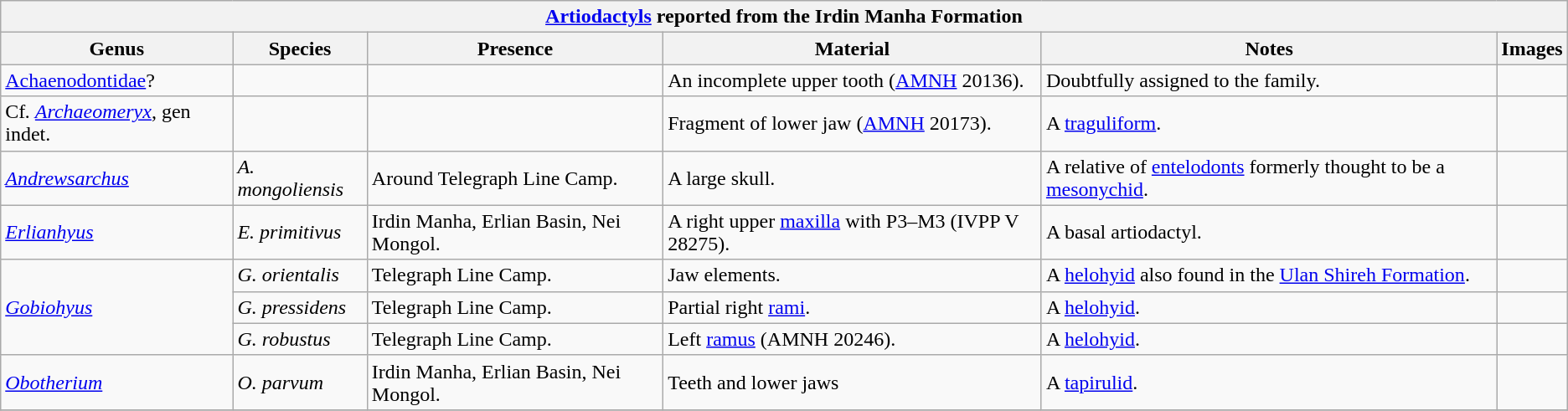<table class="wikitable" align="center">
<tr>
<th colspan="6" align="center"><strong><a href='#'>Artiodactyls</a> reported from the Irdin Manha Formation</strong></th>
</tr>
<tr>
<th>Genus</th>
<th>Species</th>
<th>Presence</th>
<th><strong>Material</strong></th>
<th>Notes</th>
<th>Images</th>
</tr>
<tr>
<td><a href='#'>Achaenodontidae</a>?</td>
<td></td>
<td></td>
<td>An incomplete upper tooth (<a href='#'>AMNH</a> 20136).</td>
<td>Doubtfully assigned to the family.</td>
<td></td>
</tr>
<tr>
<td>Cf<em>. <a href='#'>Archaeomeryx</a></em>, gen indet.</td>
<td></td>
<td></td>
<td>Fragment of lower jaw (<a href='#'>AMNH</a> 20173).</td>
<td>A <a href='#'>traguliform</a>.</td>
<td></td>
</tr>
<tr>
<td><em><a href='#'>Andrewsarchus</a></em></td>
<td><em>A. mongoliensis</em></td>
<td>Around Telegraph Line Camp.</td>
<td>A large skull.</td>
<td>A relative of <a href='#'>entelodonts</a> formerly thought to be a <a href='#'>mesonychid</a>.</td>
<td> </td>
</tr>
<tr>
<td><em><a href='#'>Erlianhyus</a></em></td>
<td><em>E. primitivus</em></td>
<td>Irdin Manha, Erlian Basin, Nei Mongol.</td>
<td>A right upper <a href='#'>maxilla</a> with P3–M3 (IVPP V 28275).</td>
<td>A basal artiodactyl.</td>
<td></td>
</tr>
<tr>
<td rowspan="3"><em><a href='#'>Gobiohyus</a></em></td>
<td><em>G. orientalis</em></td>
<td>Telegraph Line Camp.</td>
<td>Jaw elements.</td>
<td>A <a href='#'>helohyid</a> also found in the <a href='#'>Ulan Shireh Formation</a>.</td>
<td></td>
</tr>
<tr>
<td><em>G. pressidens</em></td>
<td>Telegraph Line Camp.</td>
<td>Partial right <a href='#'>rami</a>.</td>
<td>A <a href='#'>helohyid</a>.</td>
<td></td>
</tr>
<tr>
<td><em>G. robustus</em></td>
<td>Telegraph Line Camp.</td>
<td>Left <a href='#'>ramus</a> (AMNH 20246).</td>
<td>A <a href='#'>helohyid</a>.</td>
<td></td>
</tr>
<tr>
<td><em><a href='#'>Obotherium</a></em></td>
<td><em>O. parvum</em></td>
<td>Irdin Manha, Erlian Basin, Nei Mongol.</td>
<td>Teeth and lower jaws</td>
<td>A <a href='#'>tapirulid</a>.</td>
<td></td>
</tr>
<tr>
</tr>
</table>
